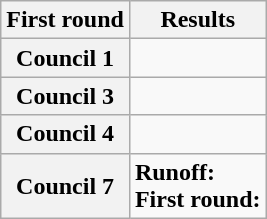<table class="wikitable">
<tr>
<th>First round</th>
<th>Results</th>
</tr>
<tr>
<th>Council 1</th>
<td></td>
</tr>
<tr>
<th>Council 3</th>
<td></td>
</tr>
<tr>
<th>Council 4</th>
<td></td>
</tr>
<tr>
<th>Council 7</th>
<td><strong>Runoff:</strong> <br><strong>First round:</strong> </td>
</tr>
</table>
